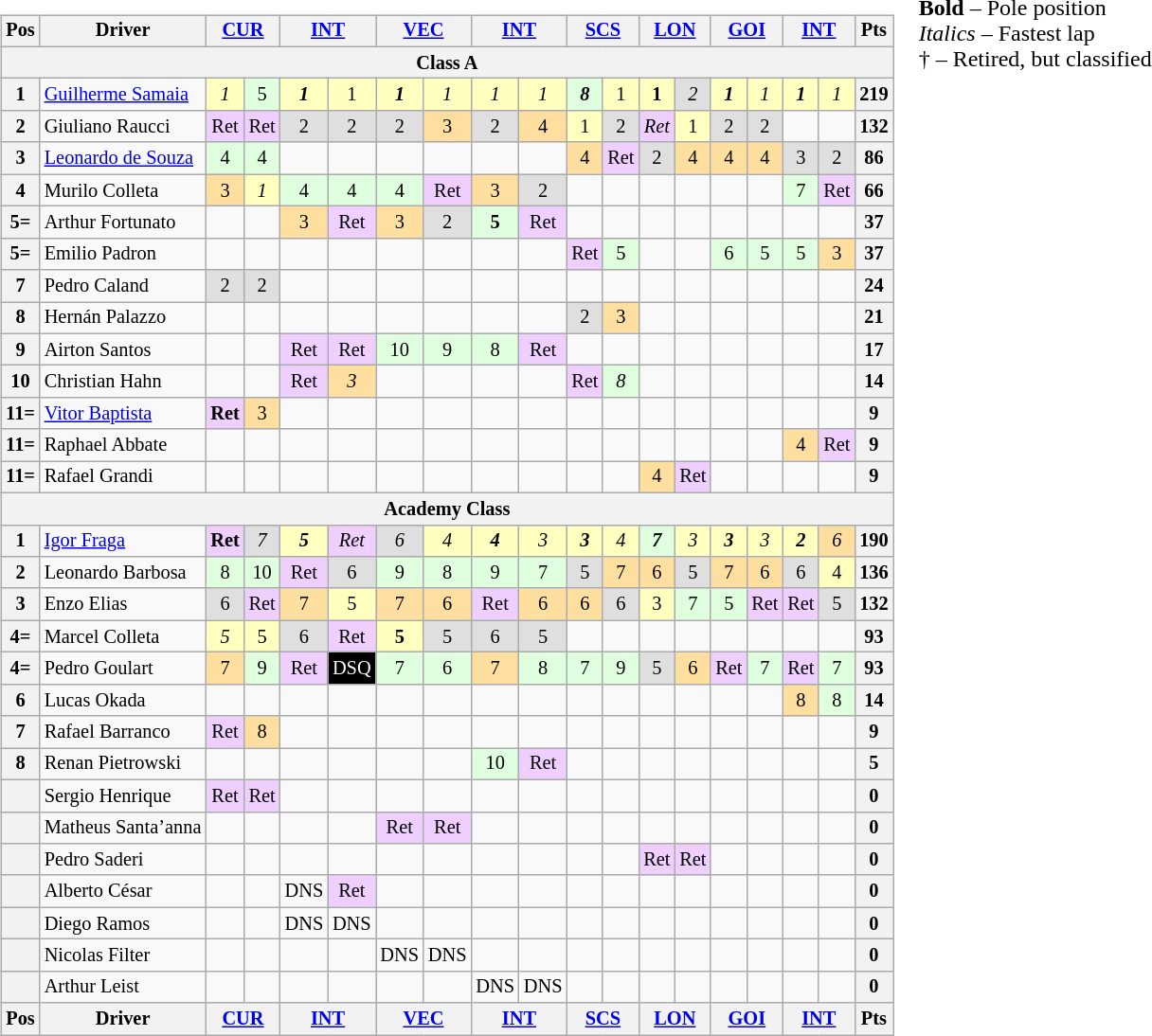<table>
<tr>
<td valign="top"><br><table class="wikitable" style="font-size: 85%; text-align: center;">
<tr valign="top">
<th valign="middle">Pos</th>
<th valign="middle">Driver</th>
<th colspan="2"><a href='#'>CUR</a></th>
<th colspan="2"><a href='#'>INT</a></th>
<th colspan="2"><a href='#'>VEC</a></th>
<th colspan="2"><a href='#'>INT</a></th>
<th colspan="2"><a href='#'>SCS</a></th>
<th colspan="2"><a href='#'>LON</a></th>
<th colspan="2"><a href='#'>GOI</a></th>
<th colspan="2"><a href='#'>INT</a></th>
<th valign="middle">Pts</th>
</tr>
<tr>
<th colspan=19>Class A</th>
</tr>
<tr>
<th>1</th>
<td align=left> <a href='#'>Guilherme Samaia</a></td>
<td style="background:#ffffbf;"><em>1</em></td>
<td style="background:#dfffdf;">5</td>
<td style="background:#ffffbf;"><strong><em>1</em></strong></td>
<td style="background:#ffffbf;">1</td>
<td style="background:#ffffbf;"><strong><em>1</em></strong></td>
<td style="background:#ffffbf;"><em>1</em></td>
<td style="background:#ffffbf;"><em>1</em></td>
<td style="background:#ffffbf;"><em>1</em></td>
<td style="background:#dfffdf;"><strong><em>8</em></strong></td>
<td style="background:#ffffbf;">1</td>
<td style="background:#ffffbf;"><strong>1</strong></td>
<td style="background:#dfdfdf;"><em>2</em></td>
<td style="background:#ffffbf;"><strong><em>1</em></strong></td>
<td style="background:#ffffbf;"><em>1</em></td>
<td style="background:#ffffbf;"><strong><em>1</em></strong></td>
<td style="background:#ffffbf;"><em>1</em></td>
<th>219</th>
</tr>
<tr>
<th>2</th>
<td align=left> Giuliano Raucci</td>
<td style="background:#efcfff;">Ret</td>
<td style="background:#efcfff;">Ret</td>
<td style="background:#dfdfdf;">2</td>
<td style="background:#dfdfdf;">2</td>
<td style="background:#dfdfdf;">2</td>
<td style="background:#ffdf9f;">3</td>
<td style="background:#dfdfdf;">2</td>
<td style="background:#ffdf9f;">4</td>
<td style="background:#ffffbf;">1</td>
<td style="background:#dfdfdf;">2</td>
<td style="background:#efcfff;"><em>Ret</em></td>
<td style="background:#ffffbf;">1</td>
<td style="background:#dfdfdf;">2</td>
<td style="background:#dfdfdf;">2</td>
<td></td>
<td></td>
<th>132</th>
</tr>
<tr>
<th>3</th>
<td align=left> <a href='#'>Leonardo de Souza</a></td>
<td style="background:#dfffdf;">4</td>
<td style="background:#dfffdf;">4</td>
<td></td>
<td></td>
<td></td>
<td></td>
<td></td>
<td></td>
<td style="background:#ffdf9f;">4</td>
<td style="background:#efcfff;">Ret</td>
<td style="background:#dfdfdf;">2</td>
<td style="background:#ffdf9f;">4</td>
<td style="background:#ffdf9f;">4</td>
<td style="background:#ffdf9f;">4</td>
<td style="background:#dfdfdf;">3</td>
<td style="background:#dfdfdf;">2</td>
<th>86</th>
</tr>
<tr>
<th>4</th>
<td align=left> Murilo Colleta</td>
<td style="background:#ffdf9f;">3</td>
<td style="background:#ffffbf;"><em>1</em></td>
<td style="background:#dfffdf;">4</td>
<td style="background:#dfffdf;">4</td>
<td style="background:#dfffdf;">4</td>
<td style="background:#efcfff;">Ret</td>
<td style="background:#ffdf9f;">3</td>
<td style="background:#dfdfdf;">2</td>
<td></td>
<td></td>
<td></td>
<td></td>
<td></td>
<td></td>
<td style="background:#dfffdf;">7</td>
<td style="background:#efcfff;">Ret</td>
<th>66</th>
</tr>
<tr>
<th>5=</th>
<td align=left> Arthur Fortunato</td>
<td></td>
<td></td>
<td style="background:#ffdf9f;">3</td>
<td style="background:#efcfff;">Ret</td>
<td style="background:#ffdf9f;">3</td>
<td style="background:#dfdfdf;">2</td>
<td style="background:#dfffdf;"><strong>5</strong></td>
<td style="background:#efcfff;">Ret</td>
<td></td>
<td></td>
<td></td>
<td></td>
<td></td>
<td></td>
<td></td>
<td></td>
<th>37</th>
</tr>
<tr>
<th>5=</th>
<td align=left> Emilio Padron</td>
<td></td>
<td></td>
<td></td>
<td></td>
<td></td>
<td></td>
<td></td>
<td></td>
<td style="background:#efcfff;">Ret</td>
<td style="background:#dfffdf;">5</td>
<td></td>
<td></td>
<td style="background:#dfffdf;">6</td>
<td style="background:#dfffdf;">5</td>
<td style="background:#dfffdf;">5</td>
<td style="background:#ffdf9f;">3</td>
<th>37</th>
</tr>
<tr>
<th>7</th>
<td align=left> Pedro Caland</td>
<td style="background:#dfdfdf;">2</td>
<td style="background:#dfdfdf;">2</td>
<td></td>
<td></td>
<td></td>
<td></td>
<td></td>
<td></td>
<td></td>
<td></td>
<td></td>
<td></td>
<td></td>
<td></td>
<td></td>
<td></td>
<th>24</th>
</tr>
<tr>
<th>8</th>
<td align=left> Hernán Palazzo</td>
<td></td>
<td></td>
<td></td>
<td></td>
<td></td>
<td></td>
<td></td>
<td></td>
<td style="background:#dfdfdf;">2</td>
<td style="background:#ffdf9f;">3</td>
<td></td>
<td></td>
<td></td>
<td></td>
<td></td>
<td></td>
<th>21</th>
</tr>
<tr>
<th>9</th>
<td align=left> Airton Santos</td>
<td></td>
<td></td>
<td style="background:#efcfff;">Ret</td>
<td style="background:#efcfff;">Ret</td>
<td style="background:#dfffdf;">10</td>
<td style="background:#dfffdf;">9</td>
<td style="background:#dfffdf;">8</td>
<td style="background:#efcfff;">Ret</td>
<td></td>
<td></td>
<td></td>
<td></td>
<td></td>
<td></td>
<td></td>
<td></td>
<th>17</th>
</tr>
<tr>
<th>10</th>
<td align=left> Christian Hahn</td>
<td></td>
<td></td>
<td style="background:#efcfff;">Ret</td>
<td style="background:#ffdf9f;"><em>3</em></td>
<td></td>
<td></td>
<td></td>
<td></td>
<td style="background:#efcfff;">Ret</td>
<td style="background:#dfffdf;"><em>8</em></td>
<td></td>
<td></td>
<td></td>
<td></td>
<td></td>
<td></td>
<th>14</th>
</tr>
<tr>
<th>11=</th>
<td align=left> <a href='#'>Vitor Baptista</a></td>
<td style="background:#efcfff;"><strong>Ret</strong></td>
<td style="background:#ffdf9f;">3</td>
<td></td>
<td></td>
<td></td>
<td></td>
<td></td>
<td></td>
<td></td>
<td></td>
<td></td>
<td></td>
<td></td>
<td></td>
<td></td>
<td></td>
<th>9</th>
</tr>
<tr>
<th>11=</th>
<td align=left> Raphael Abbate</td>
<td></td>
<td></td>
<td></td>
<td></td>
<td></td>
<td></td>
<td></td>
<td></td>
<td></td>
<td></td>
<td></td>
<td></td>
<td></td>
<td></td>
<td style="background:#ffdf9f;">4</td>
<td style="background:#efcfff;">Ret</td>
<th>9</th>
</tr>
<tr>
<th>11=</th>
<td align=left> Rafael Grandi</td>
<td></td>
<td></td>
<td></td>
<td></td>
<td></td>
<td></td>
<td></td>
<td></td>
<td></td>
<td></td>
<td style="background:#ffdf9f;">4</td>
<td style="background:#efcfff;">Ret</td>
<td></td>
<td></td>
<td></td>
<td></td>
<th>9</th>
</tr>
<tr>
<th colspan=19>Academy Class</th>
</tr>
<tr>
<th>1</th>
<td align=left> <a href='#'>Igor Fraga</a></td>
<td style="background:#efcfff;"><strong>Ret</strong></td>
<td style="background:#dfdfdf;"><em>7</em></td>
<td style="background:#ffffbf;"><strong><em>5</em></strong></td>
<td style="background:#efcfff;"><em>Ret</em></td>
<td style="background:#dfdfdf;"><em>6</em></td>
<td style="background:#ffffbf;"><em>4</em></td>
<td style="background:#ffffbf;"><strong><em>4</em></strong></td>
<td style="background:#ffffbf;"><em>3</em></td>
<td style="background:#ffffbf;"><strong><em>3</em></strong></td>
<td style="background:#ffffbf;"><em>4</em></td>
<td style="background:#dfffdf;"><strong><em>7</em></strong></td>
<td style="background:#ffffbf;"><em>3</em></td>
<td style="background:#ffffbf;"><strong><em>3</em></strong></td>
<td style="background:#ffffbf;"><em>3</em></td>
<td style="background:#ffffbf;"><strong><em>2</em></strong></td>
<td style="background:#ffdf9f;"><em>6</em></td>
<th>190</th>
</tr>
<tr>
<th>2</th>
<td align=left> Leonardo Barbosa</td>
<td style="background:#dfffdf;">8</td>
<td style="background:#dfffdf;">10</td>
<td style="background:#efcfff;">Ret</td>
<td style="background:#dfdfdf;">6</td>
<td style="background:#dfffdf;">9</td>
<td style="background:#dfffdf;">8</td>
<td style="background:#dfffdf;">9</td>
<td style="background:#dfffdf;">7</td>
<td style="background:#dfdfdf;">5</td>
<td style="background:#ffdf9f;">7</td>
<td style="background:#ffdf9f;">6</td>
<td style="background:#dfdfdf;">5</td>
<td style="background:#ffdf9f;">7</td>
<td style="background:#ffdf9f;">6</td>
<td style="background:#dfdfdf;">6</td>
<td style="background:#ffffbf;">4</td>
<th>136</th>
</tr>
<tr>
<th>3</th>
<td align=left> Enzo Elias</td>
<td style="background:#dfdfdf;">6</td>
<td style="background:#efcfff;">Ret</td>
<td style="background:#ffdf9f;">7</td>
<td style="background:#ffffbf;">5</td>
<td style="background:#ffdf9f;">7</td>
<td style="background:#ffdf9f;">6</td>
<td style="background:#efcfff;">Ret</td>
<td style="background:#ffdf9f;">6</td>
<td style="background:#ffdf9f;">6</td>
<td style="background:#dfdfdf;">6</td>
<td style="background:#ffffbf;">3</td>
<td style="background:#dfffdf;">7</td>
<td style="background:#dfffdf;">5</td>
<td style="background:#efcfff;">Ret</td>
<td style="background:#efcfff;">Ret</td>
<td style="background:#dfdfdf;">5</td>
<th>132</th>
</tr>
<tr>
<th>4=</th>
<td align=left> Marcel Colleta</td>
<td style="background:#ffffbf;"><em>5</em></td>
<td style="background:#ffffbf;">5</td>
<td style="background:#dfdfdf;">6</td>
<td style="background:#efcfff;">Ret</td>
<td style="background:#ffffbf;"><strong>5</strong></td>
<td style="background:#dfdfdf;">5</td>
<td style="background:#dfdfdf;">6</td>
<td style="background:#dfdfdf;">5</td>
<td></td>
<td></td>
<td></td>
<td></td>
<td></td>
<td></td>
<td></td>
<td></td>
<th>93</th>
</tr>
<tr>
<th>4=</th>
<td align=left> Pedro Goulart</td>
<td style="background:#ffdf9f;">7</td>
<td style="background:#dfffdf;">9</td>
<td style="background:#efcfff;">Ret</td>
<td style="background:#000000; color:white;">DSQ</td>
<td style="background:#dfffdf;">7</td>
<td style="background:#dfffdf;">6</td>
<td style="background:#ffdf9f;">7</td>
<td style="background:#dfffdf;">8</td>
<td style="background:#dfffdf;">7</td>
<td style="background:#dfffdf;">9</td>
<td style="background:#dfdfdf;">5</td>
<td style="background:#ffdf9f;">6</td>
<td style="background:#efcfff;">Ret</td>
<td style="background:#dfffdf;">7</td>
<td style="background:#efcfff;">Ret</td>
<td style="background:#dfffdf;">7</td>
<th>93</th>
</tr>
<tr>
<th>6</th>
<td align=left> Lucas Okada</td>
<td></td>
<td></td>
<td></td>
<td></td>
<td></td>
<td></td>
<td></td>
<td></td>
<td></td>
<td></td>
<td></td>
<td></td>
<td></td>
<td></td>
<td style="background:#ffdf9f;">8</td>
<td style="background:#dfffdf;">8</td>
<th>14</th>
</tr>
<tr>
<th>7</th>
<td align=left> Rafael Barranco</td>
<td style="background:#efcfff;">Ret</td>
<td style="background:#ffdf9f;">8</td>
<td></td>
<td></td>
<td></td>
<td></td>
<td></td>
<td></td>
<td></td>
<td></td>
<td></td>
<td></td>
<td></td>
<td></td>
<td></td>
<td></td>
<th>9</th>
</tr>
<tr>
<th>8</th>
<td align=left> Renan Pietrowski</td>
<td></td>
<td></td>
<td></td>
<td></td>
<td></td>
<td></td>
<td style="background:#dfffdf;">10</td>
<td style="background:#efcfff;">Ret</td>
<td></td>
<td></td>
<td></td>
<td></td>
<td></td>
<td></td>
<td></td>
<td></td>
<th>5</th>
</tr>
<tr>
<th></th>
<td align=left> Sergio Henrique</td>
<td style="background:#efcfff;">Ret</td>
<td style="background:#efcfff;">Ret</td>
<td></td>
<td></td>
<td></td>
<td></td>
<td></td>
<td></td>
<td></td>
<td></td>
<td></td>
<td></td>
<td></td>
<td></td>
<td></td>
<td></td>
<th>0</th>
</tr>
<tr>
<th></th>
<td align=left nowrap> Matheus Santa’anna</td>
<td></td>
<td></td>
<td></td>
<td></td>
<td style="background:#efcfff;">Ret</td>
<td style="background:#efcfff;">Ret</td>
<td></td>
<td></td>
<td></td>
<td></td>
<td></td>
<td></td>
<td></td>
<td></td>
<td></td>
<td></td>
<th>0</th>
</tr>
<tr>
<th></th>
<td align=left> Pedro Saderi</td>
<td></td>
<td></td>
<td></td>
<td></td>
<td></td>
<td></td>
<td></td>
<td></td>
<td></td>
<td></td>
<td style="background:#efcfff;">Ret</td>
<td style="background:#efcfff;">Ret</td>
<td></td>
<td></td>
<td></td>
<td></td>
<th>0</th>
</tr>
<tr>
<th></th>
<td align=left> Alberto César</td>
<td></td>
<td></td>
<td>DNS</td>
<td style="background:#efcfff;">Ret</td>
<td></td>
<td></td>
<td></td>
<td></td>
<td></td>
<td></td>
<td></td>
<td></td>
<td></td>
<td></td>
<td></td>
<td></td>
<th>0</th>
</tr>
<tr>
<th></th>
<td align=left> Diego Ramos</td>
<td></td>
<td></td>
<td>DNS</td>
<td>DNS</td>
<td></td>
<td></td>
<td></td>
<td></td>
<td></td>
<td></td>
<td></td>
<td></td>
<td></td>
<td></td>
<td></td>
<td></td>
<th>0</th>
</tr>
<tr>
<th></th>
<td align=left> Nicolas Filter</td>
<td></td>
<td></td>
<td></td>
<td></td>
<td>DNS</td>
<td>DNS</td>
<td></td>
<td></td>
<td></td>
<td></td>
<td></td>
<td></td>
<td></td>
<td></td>
<td></td>
<td></td>
<th>0</th>
</tr>
<tr>
<th></th>
<td align=left> Arthur Leist</td>
<td></td>
<td></td>
<td></td>
<td></td>
<td></td>
<td></td>
<td>DNS</td>
<td>DNS</td>
<td></td>
<td></td>
<td></td>
<td></td>
<td></td>
<td></td>
<td></td>
<td></td>
<th>0</th>
</tr>
<tr style="background:#f9f9f9; vertical-align:top;">
<th valign="middle">Pos</th>
<th valign="middle">Driver</th>
<th colspan="2"><a href='#'>CUR</a></th>
<th colspan="2"><a href='#'>INT</a></th>
<th colspan="2"><a href='#'>VEC</a></th>
<th colspan="2"><a href='#'>INT</a></th>
<th colspan="2"><a href='#'>SCS</a></th>
<th colspan="2"><a href='#'>LON</a></th>
<th colspan="2"><a href='#'>GOI</a></th>
<th colspan="2"><a href='#'>INT</a></th>
<th valign="middle">Pts</th>
</tr>
</table>
</td>
<td valign="top"><br>
<span><strong>Bold</strong> – Pole position<br><em>Italics</em> – Fastest lap<br>† – Retired, but classified</span></td>
</tr>
</table>
